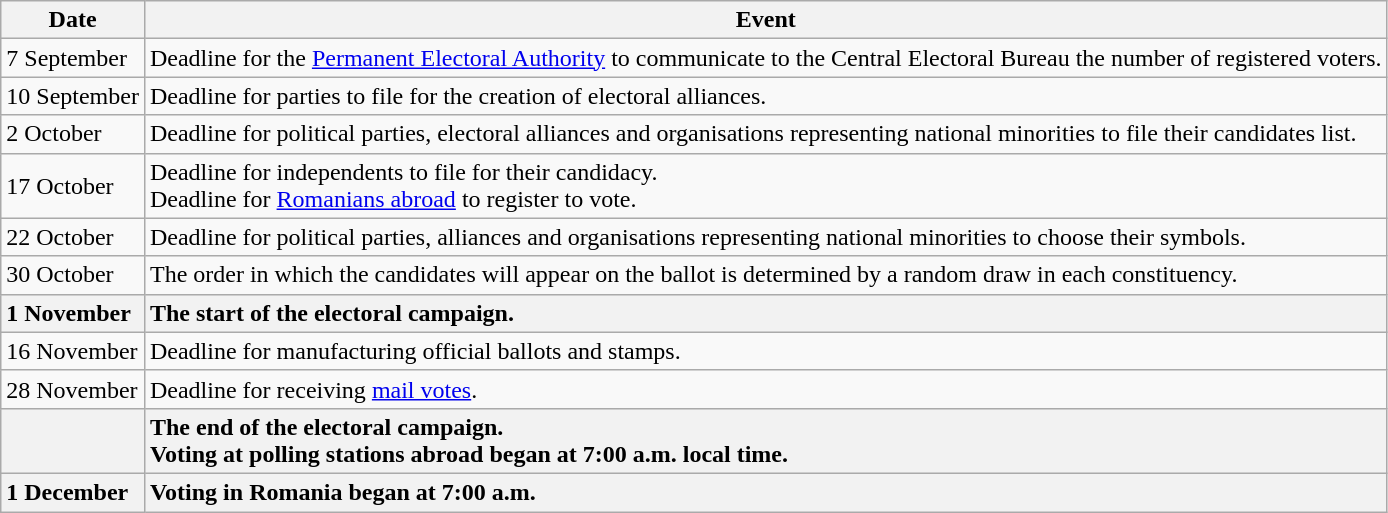<table class="wikitable">
<tr>
<th>Date</th>
<th>Event</th>
</tr>
<tr>
<td>7 September</td>
<td>Deadline for the <a href='#'>Permanent Electoral Authority</a> to communicate to the Central Electoral Bureau the number of registered voters.</td>
</tr>
<tr>
<td>10 September</td>
<td>Deadline for parties to file for the creation of electoral alliances.</td>
</tr>
<tr>
<td>2 October</td>
<td>Deadline for political parties, electoral alliances and organisations representing national minorities to file their candidates list.</td>
</tr>
<tr>
<td>17 October</td>
<td>Deadline for independents to file for their candidacy.<br>Deadline for <a href='#'>Romanians abroad</a> to register to vote.</td>
</tr>
<tr>
<td>22 October</td>
<td>Deadline for political parties, alliances and organisations representing national minorities to choose their symbols.</td>
</tr>
<tr>
<td>30 October</td>
<td>The order in which the candidates will appear on the ballot is determined by a random draw in each constituency.</td>
</tr>
<tr>
<th style="text-align: left;">1 November</th>
<th style="text-align: left;">The start of the electoral campaign.</th>
</tr>
<tr>
<td>16 November</td>
<td>Deadline for manufacturing official ballots and stamps.</td>
</tr>
<tr>
<td>28 November</td>
<td>Deadline for receiving <a href='#'>mail votes</a>.</td>
</tr>
<tr>
<th style="text-align: left;"></th>
<th style="text-align: left;">The end of the electoral campaign.<br>Voting at polling stations abroad began at 7:00 a.m. local time.</th>
</tr>
<tr>
<th style="text-align: left;">1 December</th>
<th style="text-align: left;">Voting in Romania began at 7:00 a.m.</th>
</tr>
</table>
